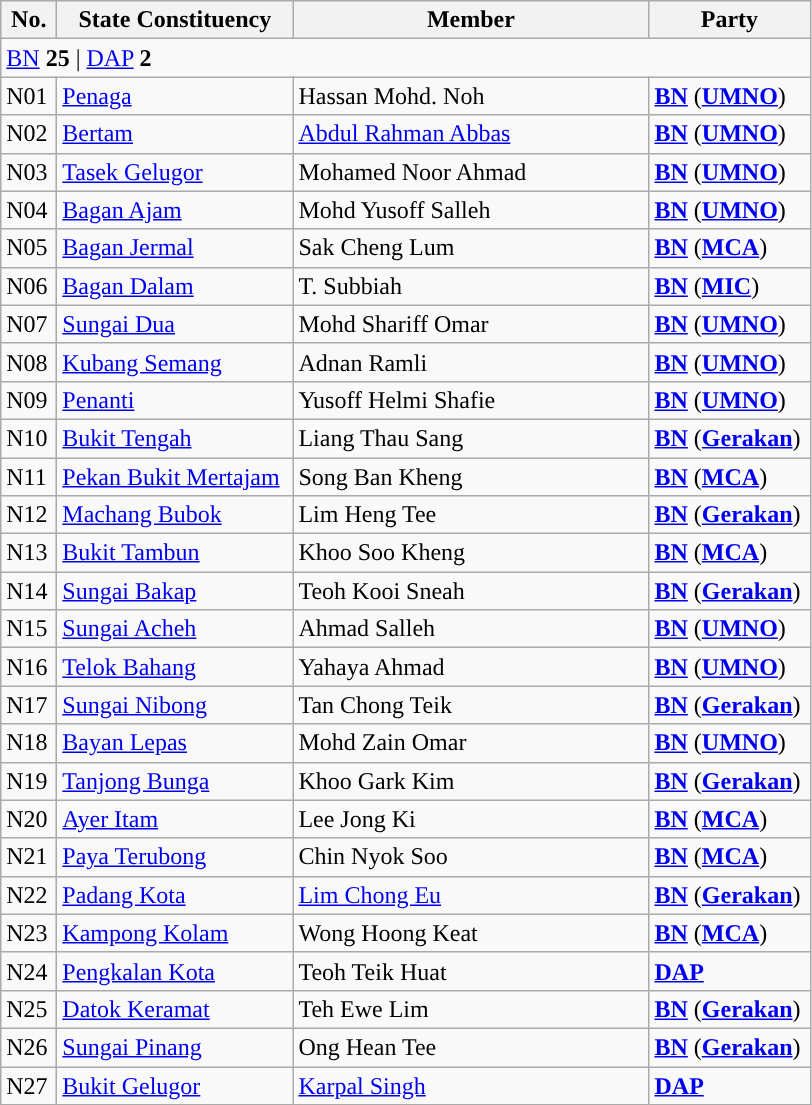<table class="wikitable sortable">
<tr>
<th style="width:30px;">No.</th>
<th style="width:150px;">State Constituency</th>
<th style="width:230px;">Member</th>
<th style="width:100px;">Party</th>
</tr>
<tr>
<td colspan="4"><a href='#'>BN</a> <strong>25</strong> | <a href='#'>DAP</a> <strong>2</strong></td>
</tr>
<tr>
<td>N01</td>
<td><a href='#'>Penaga</a></td>
<td>Hassan Mohd. Noh</td>
<td><strong><a href='#'>BN</a></strong> (<strong><a href='#'>UMNO</a></strong>)</td>
</tr>
<tr>
<td>N02</td>
<td><a href='#'>Bertam</a></td>
<td><a href='#'>Abdul Rahman Abbas</a></td>
<td><strong><a href='#'>BN</a></strong> (<strong><a href='#'>UMNO</a></strong>)</td>
</tr>
<tr>
<td>N03</td>
<td><a href='#'>Tasek Gelugor</a></td>
<td>Mohamed Noor Ahmad</td>
<td><strong><a href='#'>BN</a></strong> (<strong><a href='#'>UMNO</a></strong>)</td>
</tr>
<tr>
<td>N04</td>
<td><a href='#'>Bagan Ajam</a></td>
<td>Mohd Yusoff Salleh</td>
<td><strong><a href='#'>BN</a></strong> (<strong><a href='#'>UMNO</a></strong>)</td>
</tr>
<tr>
<td>N05</td>
<td><a href='#'>Bagan Jermal</a></td>
<td>Sak Cheng Lum</td>
<td><strong><a href='#'>BN</a></strong> (<strong><a href='#'>MCA</a></strong>)</td>
</tr>
<tr>
<td>N06</td>
<td><a href='#'>Bagan Dalam</a></td>
<td>T. Subbiah</td>
<td><strong><a href='#'>BN</a></strong> (<strong><a href='#'>MIC</a></strong>)</td>
</tr>
<tr>
<td>N07</td>
<td><a href='#'>Sungai Dua</a></td>
<td>Mohd Shariff Omar</td>
<td><strong><a href='#'>BN</a></strong> (<strong><a href='#'>UMNO</a></strong>)</td>
</tr>
<tr>
<td>N08</td>
<td><a href='#'>Kubang Semang</a></td>
<td>Adnan Ramli</td>
<td><strong><a href='#'>BN</a></strong> (<strong><a href='#'>UMNO</a></strong>)</td>
</tr>
<tr>
<td>N09</td>
<td><a href='#'>Penanti</a></td>
<td>Yusoff Helmi Shafie</td>
<td><strong><a href='#'>BN</a></strong> (<strong><a href='#'>UMNO</a></strong>)</td>
</tr>
<tr>
<td>N10</td>
<td><a href='#'>Bukit Tengah</a></td>
<td>Liang Thau Sang</td>
<td><strong><a href='#'>BN</a></strong> (<strong><a href='#'>Gerakan</a></strong>)</td>
</tr>
<tr>
<td>N11</td>
<td><a href='#'>Pekan Bukit Mertajam</a></td>
<td>Song Ban Kheng</td>
<td><strong><a href='#'>BN</a></strong> (<strong><a href='#'>MCA</a></strong>)</td>
</tr>
<tr>
<td>N12</td>
<td><a href='#'>Machang Bubok</a></td>
<td>Lim Heng Tee</td>
<td><strong><a href='#'>BN</a></strong> (<strong><a href='#'>Gerakan</a></strong>)</td>
</tr>
<tr>
<td>N13</td>
<td><a href='#'>Bukit Tambun</a></td>
<td>Khoo Soo Kheng</td>
<td><strong><a href='#'>BN</a></strong> (<strong><a href='#'>MCA</a></strong>)</td>
</tr>
<tr>
<td>N14</td>
<td><a href='#'>Sungai Bakap</a></td>
<td>Teoh Kooi Sneah</td>
<td><strong><a href='#'>BN</a></strong> (<strong><a href='#'>Gerakan</a></strong>)</td>
</tr>
<tr>
<td>N15</td>
<td><a href='#'>Sungai Acheh</a></td>
<td>Ahmad Salleh</td>
<td><strong><a href='#'>BN</a></strong> (<strong><a href='#'>UMNO</a></strong>)</td>
</tr>
<tr>
<td>N16</td>
<td><a href='#'>Telok Bahang</a></td>
<td>Yahaya Ahmad</td>
<td><strong><a href='#'>BN</a></strong> (<strong><a href='#'>UMNO</a></strong>)</td>
</tr>
<tr>
<td>N17</td>
<td><a href='#'>Sungai Nibong</a></td>
<td>Tan Chong Teik</td>
<td><strong><a href='#'>BN</a></strong> (<strong><a href='#'>Gerakan</a></strong>)</td>
</tr>
<tr>
<td>N18</td>
<td><a href='#'>Bayan Lepas</a></td>
<td>Mohd Zain Omar</td>
<td><strong><a href='#'>BN</a></strong> (<strong><a href='#'>UMNO</a></strong>)</td>
</tr>
<tr>
<td>N19</td>
<td><a href='#'>Tanjong Bunga</a></td>
<td>Khoo Gark Kim</td>
<td><strong><a href='#'>BN</a></strong> (<strong><a href='#'>Gerakan</a></strong>)</td>
</tr>
<tr>
<td>N20</td>
<td><a href='#'>Ayer Itam</a></td>
<td>Lee Jong Ki</td>
<td><strong><a href='#'>BN</a></strong> (<strong><a href='#'>MCA</a></strong>)</td>
</tr>
<tr>
<td>N21</td>
<td><a href='#'>Paya Terubong</a></td>
<td>Chin Nyok Soo</td>
<td><strong><a href='#'>BN</a></strong> (<strong><a href='#'>MCA</a></strong>)</td>
</tr>
<tr>
<td>N22</td>
<td><a href='#'>Padang Kota</a></td>
<td><a href='#'>Lim Chong Eu</a></td>
<td><strong><a href='#'>BN</a></strong> (<strong><a href='#'>Gerakan</a></strong>)</td>
</tr>
<tr>
<td>N23</td>
<td><a href='#'>Kampong Kolam</a></td>
<td>Wong Hoong Keat</td>
<td><strong><a href='#'>BN</a></strong> (<strong><a href='#'>MCA</a></strong>)</td>
</tr>
<tr>
<td>N24</td>
<td><a href='#'>Pengkalan Kota</a></td>
<td>Teoh Teik Huat</td>
<td><strong><a href='#'>DAP</a></strong></td>
</tr>
<tr>
<td>N25</td>
<td><a href='#'>Datok Keramat</a></td>
<td>Teh Ewe Lim</td>
<td><strong><a href='#'>BN</a></strong> (<strong><a href='#'>Gerakan</a></strong>)</td>
</tr>
<tr>
<td>N26</td>
<td><a href='#'>Sungai Pinang</a></td>
<td>Ong Hean Tee</td>
<td><strong><a href='#'>BN</a></strong> (<strong><a href='#'>Gerakan</a></strong>)</td>
</tr>
<tr>
<td>N27</td>
<td><a href='#'>Bukit Gelugor</a></td>
<td><a href='#'>Karpal Singh</a></td>
<td><strong><a href='#'>DAP</a></strong></td>
</tr>
</table>
